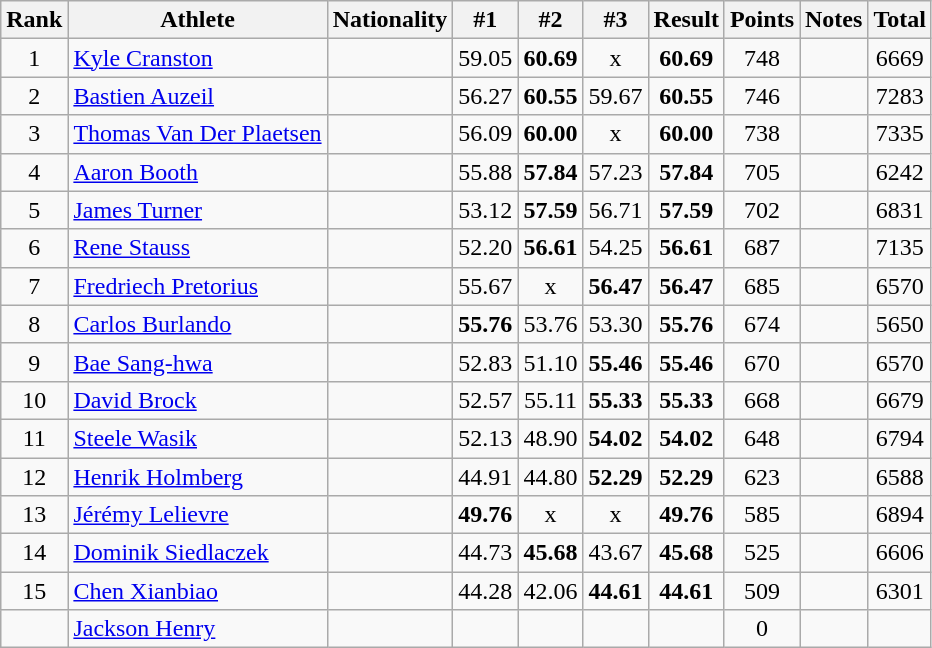<table class="wikitable sortable" style="text-align:center">
<tr>
<th>Rank</th>
<th>Athlete</th>
<th>Nationality</th>
<th>#1</th>
<th>#2</th>
<th>#3</th>
<th>Result</th>
<th>Points</th>
<th>Notes</th>
<th>Total</th>
</tr>
<tr>
<td>1</td>
<td align=left><a href='#'>Kyle Cranston</a></td>
<td align=left></td>
<td>59.05</td>
<td><strong>60.69</strong></td>
<td>x</td>
<td><strong>60.69</strong></td>
<td>748</td>
<td></td>
<td>6669</td>
</tr>
<tr>
<td>2</td>
<td align=left><a href='#'>Bastien Auzeil</a></td>
<td align=left></td>
<td>56.27</td>
<td><strong>60.55</strong></td>
<td>59.67</td>
<td><strong>60.55</strong></td>
<td>746</td>
<td></td>
<td>7283</td>
</tr>
<tr>
<td>3</td>
<td align=left><a href='#'>Thomas Van Der Plaetsen</a></td>
<td align=left></td>
<td>56.09</td>
<td><strong>60.00</strong></td>
<td>x</td>
<td><strong>60.00</strong></td>
<td>738</td>
<td></td>
<td>7335</td>
</tr>
<tr>
<td>4</td>
<td align=left><a href='#'>Aaron Booth</a></td>
<td align=left></td>
<td>55.88</td>
<td><strong>57.84</strong></td>
<td>57.23</td>
<td><strong>57.84</strong></td>
<td>705</td>
<td></td>
<td>6242</td>
</tr>
<tr>
<td>5</td>
<td align=left><a href='#'>James Turner</a></td>
<td align=left></td>
<td>53.12</td>
<td><strong>57.59</strong></td>
<td>56.71</td>
<td><strong>57.59</strong></td>
<td>702</td>
<td></td>
<td>6831</td>
</tr>
<tr>
<td>6</td>
<td align=left><a href='#'>Rene Stauss</a></td>
<td align=left></td>
<td>52.20</td>
<td><strong>56.61</strong></td>
<td>54.25</td>
<td><strong>56.61</strong></td>
<td>687</td>
<td></td>
<td>7135</td>
</tr>
<tr>
<td>7</td>
<td align=left><a href='#'>Fredriech Pretorius</a></td>
<td align=left></td>
<td>55.67</td>
<td>x</td>
<td><strong>56.47</strong></td>
<td><strong>56.47</strong></td>
<td>685</td>
<td></td>
<td>6570</td>
</tr>
<tr>
<td>8</td>
<td align=left><a href='#'>Carlos Burlando</a></td>
<td align=left></td>
<td><strong>55.76</strong></td>
<td>53.76</td>
<td>53.30</td>
<td><strong>55.76</strong></td>
<td>674</td>
<td></td>
<td>5650</td>
</tr>
<tr>
<td>9</td>
<td align=left><a href='#'>Bae Sang-hwa</a></td>
<td align=left></td>
<td>52.83</td>
<td>51.10</td>
<td><strong>55.46</strong></td>
<td><strong>55.46</strong></td>
<td>670</td>
<td></td>
<td>6570</td>
</tr>
<tr>
<td>10</td>
<td align=left><a href='#'>David Brock</a></td>
<td align=left></td>
<td>52.57</td>
<td>55.11</td>
<td><strong>55.33</strong></td>
<td><strong>55.33</strong></td>
<td>668</td>
<td></td>
<td>6679</td>
</tr>
<tr>
<td>11</td>
<td align=left><a href='#'>Steele Wasik</a></td>
<td align=left></td>
<td>52.13</td>
<td>48.90</td>
<td><strong>54.02</strong></td>
<td><strong>54.02</strong></td>
<td>648</td>
<td></td>
<td>6794</td>
</tr>
<tr>
<td>12</td>
<td align=left><a href='#'>Henrik Holmberg</a></td>
<td align=left></td>
<td>44.91</td>
<td>44.80</td>
<td><strong>52.29</strong></td>
<td><strong>52.29</strong></td>
<td>623</td>
<td></td>
<td>6588</td>
</tr>
<tr>
<td>13</td>
<td align=left><a href='#'>Jérémy Lelievre</a></td>
<td align=left></td>
<td><strong>49.76</strong></td>
<td>x</td>
<td>x</td>
<td><strong>49.76</strong></td>
<td>585</td>
<td></td>
<td>6894</td>
</tr>
<tr>
<td>14</td>
<td align=left><a href='#'>Dominik Siedlaczek</a></td>
<td align=left></td>
<td>44.73</td>
<td><strong>45.68</strong></td>
<td>43.67</td>
<td><strong>45.68</strong></td>
<td>525</td>
<td></td>
<td>6606</td>
</tr>
<tr>
<td>15</td>
<td align=left><a href='#'>Chen Xianbiao</a></td>
<td align=left></td>
<td>44.28</td>
<td>42.06</td>
<td><strong>44.61</strong></td>
<td><strong>44.61</strong></td>
<td>509</td>
<td></td>
<td>6301</td>
</tr>
<tr>
<td></td>
<td align=left><a href='#'>Jackson Henry</a></td>
<td align=left></td>
<td></td>
<td></td>
<td></td>
<td><strong></strong></td>
<td>0</td>
<td></td>
<td></td>
</tr>
</table>
